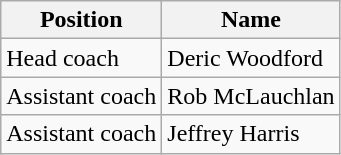<table class="wikitable">
<tr>
<th>Position</th>
<th>Name</th>
</tr>
<tr>
<td>Head coach</td>
<td>Deric Woodford</td>
</tr>
<tr>
<td>Assistant coach</td>
<td>Rob McLauchlan</td>
</tr>
<tr>
<td>Assistant coach</td>
<td>Jeffrey Harris</td>
</tr>
</table>
